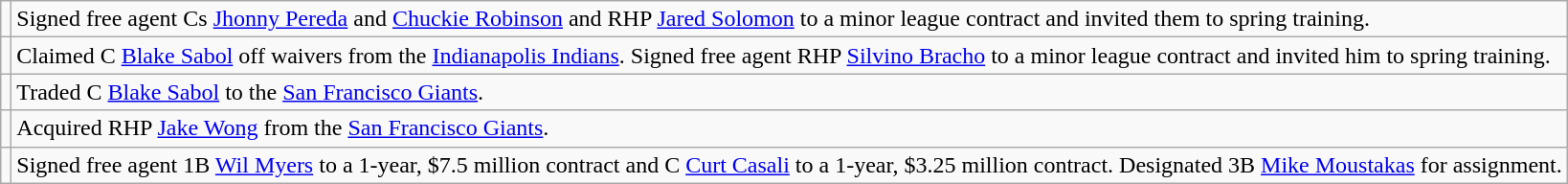<table class="wikitable">
<tr>
<td></td>
<td>Signed free agent Cs <a href='#'>Jhonny Pereda</a> and <a href='#'>Chuckie Robinson</a> and RHP <a href='#'>Jared Solomon</a> to a minor league contract and invited them to spring training.</td>
</tr>
<tr>
<td></td>
<td>Claimed C <a href='#'>Blake Sabol</a> off waivers from the <a href='#'>Indianapolis Indians</a>. Signed free agent RHP <a href='#'>Silvino Bracho</a> to a minor league contract and invited him to spring training.</td>
</tr>
<tr>
<td></td>
<td>Traded C <a href='#'>Blake Sabol</a> to the <a href='#'>San Francisco Giants</a>.</td>
</tr>
<tr>
<td></td>
<td>Acquired RHP <a href='#'>Jake Wong</a> from the <a href='#'>San Francisco Giants</a>.</td>
</tr>
<tr>
<td></td>
<td>Signed free agent 1B <a href='#'>Wil Myers</a> to a 1-year, $7.5 million contract and C <a href='#'>Curt Casali</a> to a 1-year, $3.25 million contract. Designated 3B <a href='#'>Mike Moustakas</a> for assignment.</td>
</tr>
</table>
